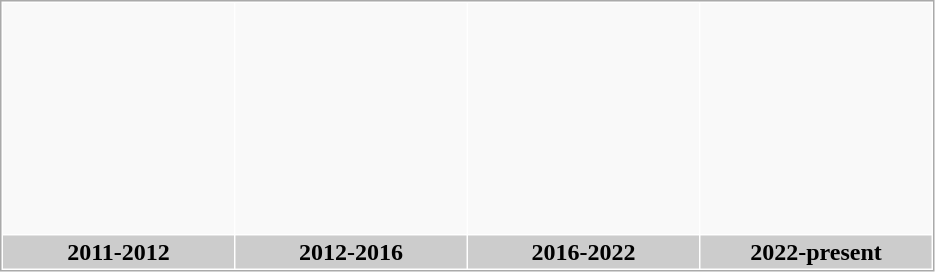<table border="0" cellpadding="2" cellspacing="1" style="border:1px solid #aaa">
<tr align=center>
<th height="150px" bgcolor="#F9F9F9"></th>
<th height="150px" bgcolor="#F9F9F9"></th>
<th height="150px" bgcolor="#F9F9F9"></th>
<th height="150px" bgcolor="#F9F9F9"></th>
</tr>
<tr>
<th width="150px" colspan="1" bgcolor="#CCCCCC">2011-2012</th>
<th width="150px" colspan="1" bgcolor="#CCCCCC">2012-2016</th>
<th width="150px" colspan="1" bgcolor="#CCCCCC">2016-2022</th>
<th width="150px" colspan="1" bgcolor="#CCCCCC">2022-present</th>
</tr>
</table>
